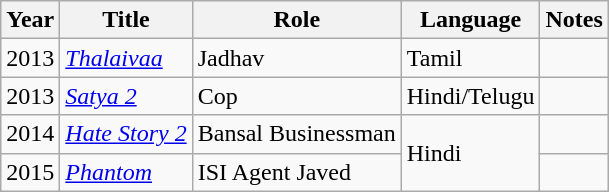<table class="wikitable sortable">
<tr>
<th>Year</th>
<th>Title</th>
<th>Role</th>
<th>Language</th>
<th>Notes</th>
</tr>
<tr>
<td>2013</td>
<td><em><a href='#'>Thalaivaa</a></em></td>
<td>Jadhav</td>
<td>Tamil</td>
<td></td>
</tr>
<tr>
<td>2013</td>
<td><em><a href='#'>Satya 2</a></em></td>
<td>Cop</td>
<td>Hindi/Telugu</td>
<td></td>
</tr>
<tr>
<td>2014</td>
<td><em><a href='#'>Hate Story 2</a></em></td>
<td>Bansal Businessman</td>
<td rowspan="2">Hindi</td>
<td></td>
</tr>
<tr>
<td>2015</td>
<td><em><a href='#'>Phantom</a></em></td>
<td>ISI Agent Javed</td>
<td></td>
</tr>
</table>
